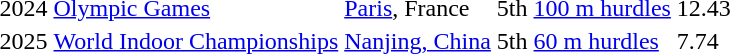<table>
<tr>
<td>2024</td>
<td><a href='#'>Olympic Games</a></td>
<td><a href='#'>Paris</a>, France</td>
<td>5th</td>
<td><a href='#'>100 m hurdles</a></td>
<td>12.43</td>
</tr>
<tr>
<td>2025</td>
<td><a href='#'>World Indoor Championships</a></td>
<td><a href='#'>Nanjing, China</a></td>
<td>5th</td>
<td><a href='#'>60 m hurdles</a></td>
<td>7.74</td>
</tr>
</table>
